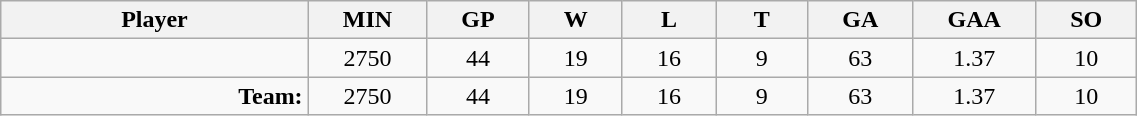<table class="wikitable sortable" width="60%">
<tr>
<th bgcolor="#DDDDFF" width="10%">Player</th>
<th width="3%" bgcolor="#DDDDFF" title="Minutes played">MIN</th>
<th width="3%" bgcolor="#DDDDFF" title="Games played in">GP</th>
<th width="3%" bgcolor="#DDDDFF" title="Wins">W</th>
<th width="3%" bgcolor="#DDDDFF"title="Losses">L</th>
<th width="3%" bgcolor="#DDDDFF" title="Ties">T</th>
<th width="3%" bgcolor="#DDDDFF" title="Goals against">GA</th>
<th width="3%" bgcolor="#DDDDFF" title="Goals against average">GAA</th>
<th width="3%" bgcolor="#DDDDFF"title="Shut-outs">SO</th>
</tr>
<tr align="center">
<td align="right"></td>
<td>2750</td>
<td>44</td>
<td>19</td>
<td>16</td>
<td>9</td>
<td>63</td>
<td>1.37</td>
<td>10</td>
</tr>
<tr align="center">
<td align="right"><strong>Team:</strong></td>
<td>2750</td>
<td>44</td>
<td>19</td>
<td>16</td>
<td>9</td>
<td>63</td>
<td>1.37</td>
<td>10</td>
</tr>
</table>
